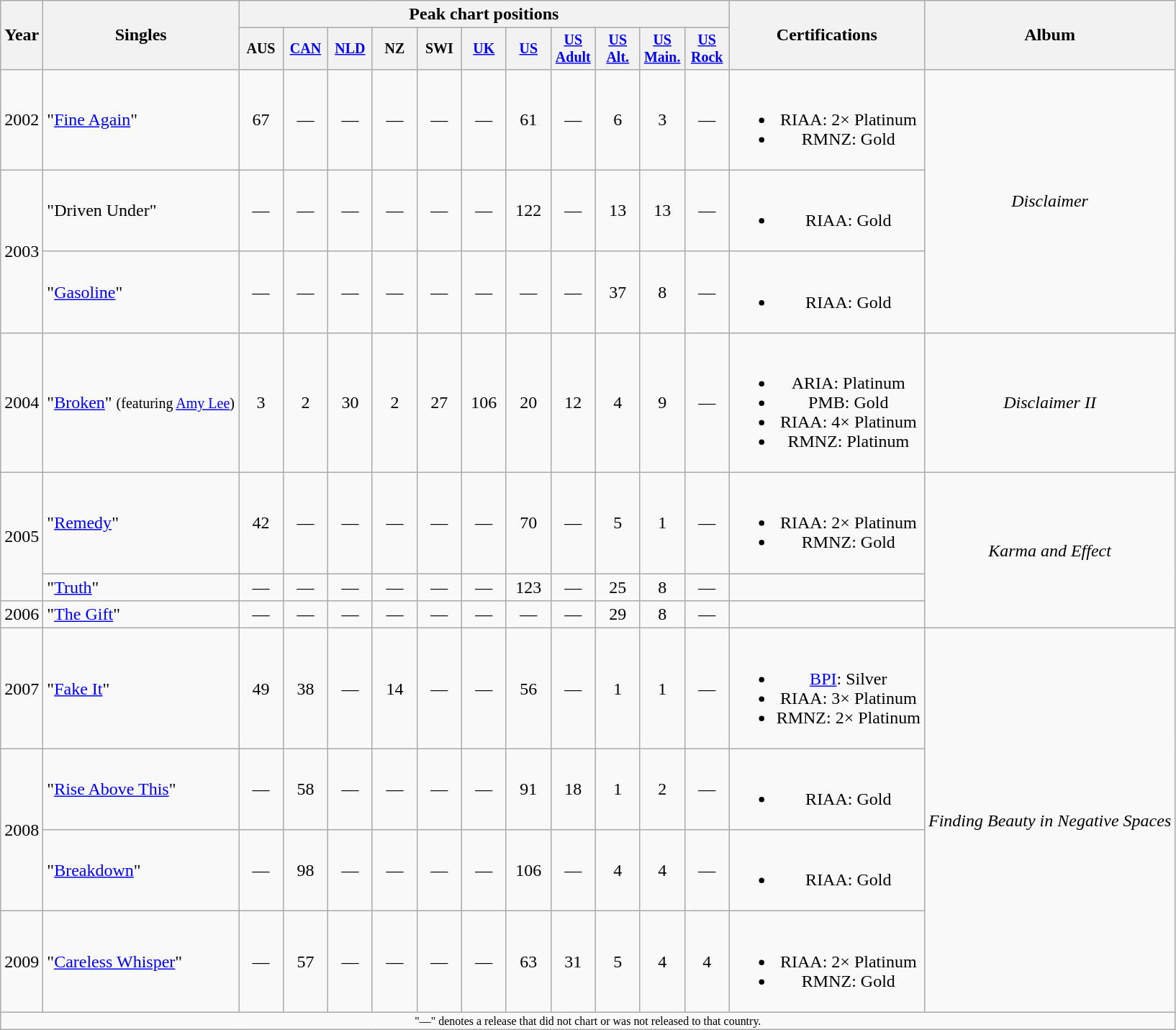<table class="wikitable" style="text-align:center;">
<tr>
<th rowspan="2">Year</th>
<th rowspan="2">Singles</th>
<th colspan="11">Peak chart positions</th>
<th rowspan="2">Certifications</th>
<th rowspan="2">Album</th>
</tr>
<tr style="font-size:smaller;">
<th style="width:35px;">AUS<br></th>
<th style="width:35px;"><a href='#'>CAN</a><br></th>
<th style="width:35px;"><a href='#'>NLD</a><br></th>
<th style="width:35px;">NZ<br></th>
<th style="width:35px;">SWI<br></th>
<th style="width:35px;"><a href='#'>UK</a><br></th>
<th style="width:35px;"><a href='#'>US</a><br></th>
<th style="width:35px;"><a href='#'>US Adult</a><br></th>
<th style="width:35px;"><a href='#'>US<br>Alt.</a><br></th>
<th style="width:35px;"><a href='#'>US<br>Main.</a><br></th>
<th style="width:35px;"><a href='#'>US<br>Rock</a><br></th>
</tr>
<tr>
<td>2002</td>
<td style="text-align:left;">"<a href='#'>Fine Again</a>"</td>
<td>67</td>
<td>—</td>
<td>—</td>
<td>—</td>
<td>—</td>
<td>—</td>
<td>61</td>
<td>—</td>
<td>6</td>
<td>3</td>
<td>—</td>
<td><br><ul><li>RIAA: 2× Platinum</li><li>RMNZ: Gold</li></ul></td>
<td style="text-align:center;" rowspan="3"><em>Disclaimer</em></td>
</tr>
<tr>
<td rowspan="2">2003</td>
<td style="text-align:left;">"Driven Under"</td>
<td>—</td>
<td>—</td>
<td>—</td>
<td>—</td>
<td>—</td>
<td>—</td>
<td>122</td>
<td>—</td>
<td>13</td>
<td>13</td>
<td>—</td>
<td><br><ul><li>RIAA: Gold</li></ul></td>
</tr>
<tr>
<td style="text-align:left;">"<a href='#'>Gasoline</a>"</td>
<td>—</td>
<td>—</td>
<td>—</td>
<td>—</td>
<td>—</td>
<td>—</td>
<td>—</td>
<td>—</td>
<td>37</td>
<td>8</td>
<td>—</td>
<td><br><ul><li>RIAA: Gold</li></ul></td>
</tr>
<tr>
<td>2004</td>
<td style="text-align:left;">"<a href='#'>Broken</a>" <small>(featuring <a href='#'>Amy Lee</a>)</small></td>
<td>3</td>
<td>2</td>
<td>30</td>
<td>2</td>
<td>27</td>
<td>106</td>
<td>20</td>
<td>12</td>
<td>4</td>
<td>9</td>
<td>—</td>
<td><br><ul><li>ARIA: Platinum</li><li>PMB: Gold</li><li>RIAA: 4× Platinum</li><li>RMNZ: Platinum</li></ul></td>
<td style="text-align:center;"><em>Disclaimer II</em></td>
</tr>
<tr>
<td rowspan="2">2005</td>
<td style="text-align:left;">"<a href='#'>Remedy</a>"</td>
<td>42</td>
<td>—</td>
<td>—</td>
<td>—</td>
<td>—</td>
<td>—</td>
<td>70</td>
<td>—</td>
<td>5</td>
<td>1</td>
<td>—</td>
<td><br><ul><li>RIAA: 2× Platinum</li><li>RMNZ: Gold</li></ul></td>
<td style="text-align:center;" rowspan="3"><em>Karma and Effect</em></td>
</tr>
<tr>
<td style="text-align:left;">"<a href='#'>Truth</a>"</td>
<td>—</td>
<td>—</td>
<td>—</td>
<td>—</td>
<td>—</td>
<td>—</td>
<td>123</td>
<td>—</td>
<td>25</td>
<td>8</td>
<td>—</td>
<td></td>
</tr>
<tr>
<td>2006</td>
<td style="text-align:left;">"<a href='#'>The Gift</a>"</td>
<td>—</td>
<td>—</td>
<td>—</td>
<td>—</td>
<td>—</td>
<td>—</td>
<td>—</td>
<td>—</td>
<td>29</td>
<td>8</td>
<td>—</td>
<td></td>
</tr>
<tr>
<td>2007</td>
<td style="text-align:left;">"<a href='#'>Fake It</a>"</td>
<td>49</td>
<td>38</td>
<td>—</td>
<td>14</td>
<td>—</td>
<td>—</td>
<td>56</td>
<td>—</td>
<td>1</td>
<td>1</td>
<td>—</td>
<td><br><ul><li><a href='#'>BPI</a>: Silver</li><li>RIAA: 3× Platinum</li><li>RMNZ: 2× Platinum</li></ul></td>
<td style="text-align:center;" rowspan="4"><em>Finding Beauty in Negative Spaces</em></td>
</tr>
<tr>
<td rowspan="2">2008</td>
<td style="text-align:left;">"<a href='#'>Rise Above This</a>"</td>
<td>—</td>
<td>58</td>
<td>—</td>
<td>—</td>
<td>—</td>
<td>—</td>
<td>91</td>
<td>18</td>
<td>1</td>
<td>2</td>
<td>—</td>
<td><br><ul><li>RIAA: Gold</li></ul></td>
</tr>
<tr>
<td style="text-align:left;">"<a href='#'>Breakdown</a>"</td>
<td>—</td>
<td>98</td>
<td>—</td>
<td>—</td>
<td>—</td>
<td>—</td>
<td>106</td>
<td>—</td>
<td>4</td>
<td>4</td>
<td>—</td>
<td><br><ul><li>RIAA: Gold</li></ul></td>
</tr>
<tr>
<td>2009</td>
<td style="text-align:left;">"<a href='#'>Careless Whisper</a>"</td>
<td>—</td>
<td>57</td>
<td>—</td>
<td>—</td>
<td>—</td>
<td>—</td>
<td>63</td>
<td>31</td>
<td>5</td>
<td>4</td>
<td>4</td>
<td><br><ul><li>RIAA: 2× Platinum</li><li>RMNZ: Gold</li></ul></td>
</tr>
<tr>
<td colspan="16" style="text-align:center; font-size:8pt;">"—" denotes a release that did not chart or was not released to that country.</td>
</tr>
</table>
